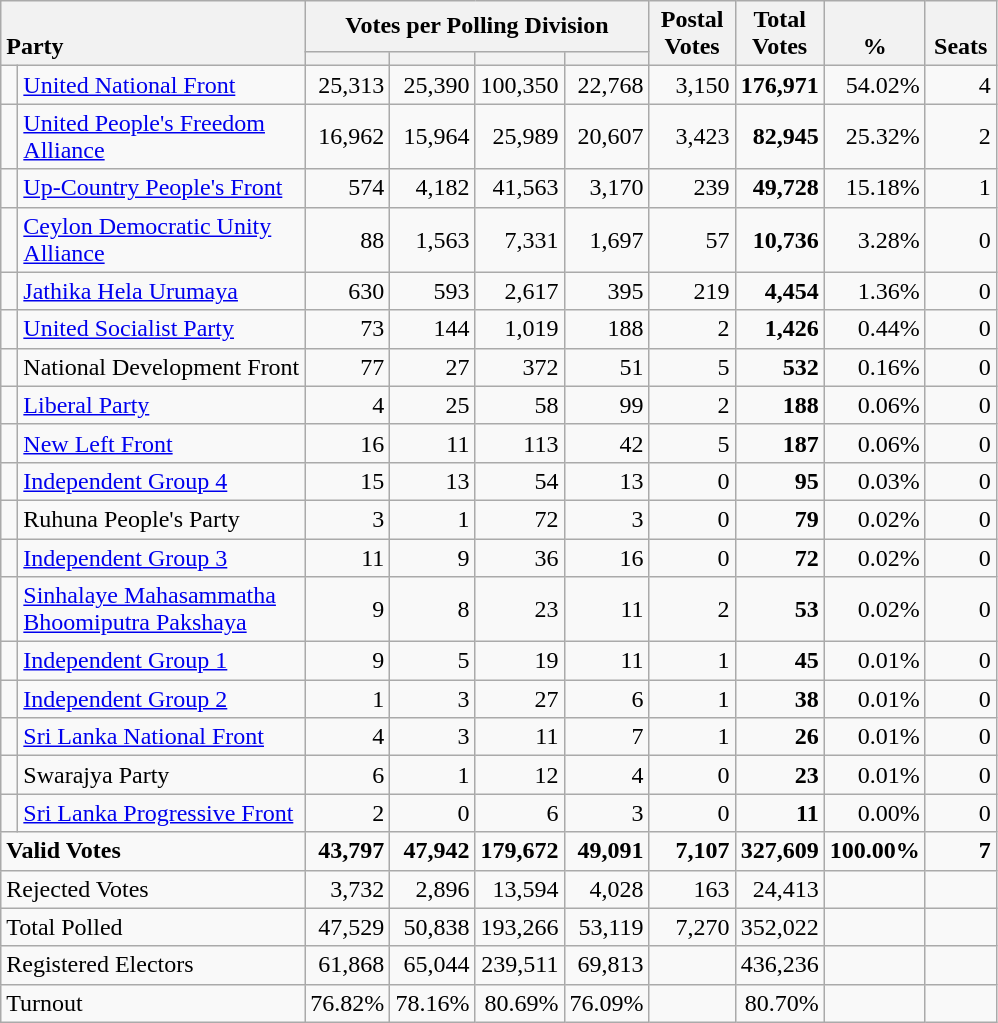<table class="wikitable" border="1" style="text-align:right;">
<tr>
<th style="text-align:left; vertical-align:bottom;" rowspan="2" colspan="2">Party</th>
<th colspan=4>Votes per Polling Division</th>
<th rowspan="2" style="vertical-align:bottom; text-align:center; width:50px;">Postal<br>Votes</th>
<th rowspan="2" style="vertical-align:bottom; text-align:center; width:50px;">Total Votes</th>
<th rowspan="2" style="vertical-align:bottom; text-align:center; width:50px;">%</th>
<th rowspan="2" style="vertical-align:bottom; text-align:center; width:40px;">Seats</th>
</tr>
<tr>
<th></th>
<th></th>
<th></th>
<th></th>
</tr>
<tr>
<td bgcolor=> </td>
<td align=left><a href='#'>United National Front</a></td>
<td>25,313</td>
<td>25,390</td>
<td>100,350</td>
<td>22,768</td>
<td>3,150</td>
<td><strong>176,971</strong></td>
<td>54.02%</td>
<td>4</td>
</tr>
<tr>
<td bgcolor=> </td>
<td align=left><a href='#'>United People's Freedom<br>Alliance</a></td>
<td>16,962</td>
<td>15,964</td>
<td>25,989</td>
<td>20,607</td>
<td>3,423</td>
<td><strong>82,945</strong></td>
<td>25.32%</td>
<td>2</td>
</tr>
<tr>
<td bgcolor=> </td>
<td align=left><a href='#'>Up-Country People's Front</a></td>
<td>574</td>
<td>4,182</td>
<td>41,563</td>
<td>3,170</td>
<td>239</td>
<td><strong>49,728</strong></td>
<td>15.18%</td>
<td>1</td>
</tr>
<tr>
<td bgcolor=> </td>
<td align=left><a href='#'>Ceylon Democratic Unity<br>Alliance</a></td>
<td>88</td>
<td>1,563</td>
<td>7,331</td>
<td>1,697</td>
<td>57</td>
<td><strong>10,736</strong></td>
<td>3.28%</td>
<td>0</td>
</tr>
<tr>
<td bgcolor=> </td>
<td align=left><a href='#'>Jathika Hela Urumaya</a></td>
<td>630</td>
<td>593</td>
<td>2,617</td>
<td>395</td>
<td>219</td>
<td><strong>4,454</strong></td>
<td>1.36%</td>
<td>0</td>
</tr>
<tr>
<td bgcolor=> </td>
<td align=left><a href='#'>United Socialist Party</a></td>
<td>73</td>
<td>144</td>
<td>1,019</td>
<td>188</td>
<td>2</td>
<td><strong>1,426</strong></td>
<td>0.44%</td>
<td>0</td>
</tr>
<tr>
<td bgcolor=> </td>
<td align=left>National Development Front</td>
<td>77</td>
<td>27</td>
<td>372</td>
<td>51</td>
<td>5</td>
<td><strong>532</strong></td>
<td>0.16%</td>
<td>0</td>
</tr>
<tr>
<td bgcolor=> </td>
<td align=left><a href='#'>Liberal Party</a></td>
<td>4</td>
<td>25</td>
<td>58</td>
<td>99</td>
<td>2</td>
<td><strong>188</strong></td>
<td>0.06%</td>
<td>0</td>
</tr>
<tr>
<td bgcolor=> </td>
<td align=left><a href='#'>New Left Front</a></td>
<td>16</td>
<td>11</td>
<td>113</td>
<td>42</td>
<td>5</td>
<td><strong>187</strong></td>
<td>0.06%</td>
<td>0</td>
</tr>
<tr>
<td bgcolor=> </td>
<td align=left><a href='#'>Independent Group 4</a></td>
<td>15</td>
<td>13</td>
<td>54</td>
<td>13</td>
<td>0</td>
<td><strong>95</strong></td>
<td>0.03%</td>
<td>0</td>
</tr>
<tr>
<td bgcolor=> </td>
<td align=left>Ruhuna People's Party</td>
<td>3</td>
<td>1</td>
<td>72</td>
<td>3</td>
<td>0</td>
<td><strong>79</strong></td>
<td>0.02%</td>
<td>0</td>
</tr>
<tr>
<td bgcolor=> </td>
<td align=left><a href='#'>Independent Group 3</a></td>
<td>11</td>
<td>9</td>
<td>36</td>
<td>16</td>
<td>0</td>
<td><strong>72</strong></td>
<td>0.02%</td>
<td>0</td>
</tr>
<tr>
<td bgcolor=> </td>
<td align=left><a href='#'>Sinhalaye Mahasammatha<br>Bhoomiputra Pakshaya</a></td>
<td>9</td>
<td>8</td>
<td>23</td>
<td>11</td>
<td>2</td>
<td><strong>53</strong></td>
<td>0.02%</td>
<td>0</td>
</tr>
<tr>
<td bgcolor=> </td>
<td align=left><a href='#'>Independent Group 1</a></td>
<td>9</td>
<td>5</td>
<td>19</td>
<td>11</td>
<td>1</td>
<td><strong>45</strong></td>
<td>0.01%</td>
<td>0</td>
</tr>
<tr>
<td bgcolor=> </td>
<td align=left><a href='#'>Independent Group 2</a></td>
<td>1</td>
<td>3</td>
<td>27</td>
<td>6</td>
<td>1</td>
<td><strong>38</strong></td>
<td>0.01%</td>
<td>0</td>
</tr>
<tr>
<td bgcolor=> </td>
<td align=left><a href='#'>Sri Lanka National Front</a></td>
<td>4</td>
<td>3</td>
<td>11</td>
<td>7</td>
<td>1</td>
<td><strong>26</strong></td>
<td>0.01%</td>
<td>0</td>
</tr>
<tr>
<td bgcolor=> </td>
<td align=left>Swarajya Party</td>
<td>6</td>
<td>1</td>
<td>12</td>
<td>4</td>
<td>0</td>
<td><strong>23</strong></td>
<td>0.01%</td>
<td>0</td>
</tr>
<tr>
<td bgcolor=> </td>
<td align=left><a href='#'>Sri Lanka Progressive Front</a></td>
<td>2</td>
<td>0</td>
<td>6</td>
<td>3</td>
<td>0</td>
<td><strong>11</strong></td>
<td>0.00%</td>
<td>0</td>
</tr>
<tr>
<td align=left colspan="2"><strong>Valid Votes</strong></td>
<td><strong>43,797</strong></td>
<td><strong>47,942</strong></td>
<td><strong>179,672</strong></td>
<td><strong>49,091</strong></td>
<td><strong>7,107</strong></td>
<td><strong>327,609</strong></td>
<td><strong>100.00%</strong></td>
<td><strong>7</strong></td>
</tr>
<tr>
<td align=left colspan="2">Rejected Votes</td>
<td>3,732</td>
<td>2,896</td>
<td>13,594</td>
<td>4,028</td>
<td>163</td>
<td>24,413</td>
<td></td>
<td></td>
</tr>
<tr>
<td align=left colspan="2">Total Polled</td>
<td>47,529</td>
<td>50,838</td>
<td>193,266</td>
<td>53,119</td>
<td>7,270</td>
<td>352,022</td>
<td></td>
<td></td>
</tr>
<tr>
<td align=left colspan="2">Registered Electors</td>
<td>61,868</td>
<td>65,044</td>
<td>239,511</td>
<td>69,813</td>
<td></td>
<td>436,236</td>
<td></td>
<td></td>
</tr>
<tr>
<td align=left colspan="2">Turnout</td>
<td>76.82%</td>
<td>78.16%</td>
<td>80.69%</td>
<td>76.09%</td>
<td></td>
<td>80.70%</td>
<td></td>
<td></td>
</tr>
</table>
